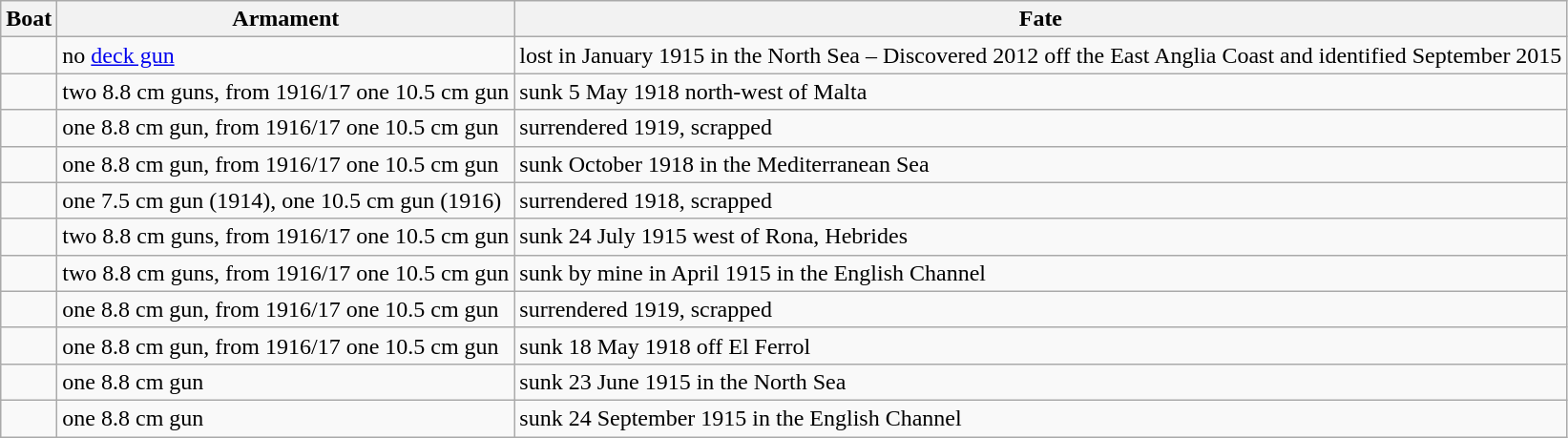<table class="wikitable">
<tr>
<th>Boat</th>
<th>Armament</th>
<th>Fate</th>
</tr>
<tr>
<td></td>
<td>no <a href='#'>deck gun</a></td>
<td>lost in January 1915 in the North Sea – Discovered 2012 off the East Anglia Coast and identified September 2015</td>
</tr>
<tr>
<td></td>
<td>two 8.8 cm guns, from 1916/17 one 10.5 cm gun</td>
<td>sunk 5 May 1918 north-west of Malta</td>
</tr>
<tr>
<td></td>
<td>one 8.8 cm gun, from 1916/17 one 10.5 cm gun</td>
<td>surrendered 1919, scrapped</td>
</tr>
<tr>
<td></td>
<td>one 8.8 cm gun, from 1916/17 one 10.5 cm gun</td>
<td>sunk October 1918 in the Mediterranean Sea</td>
</tr>
<tr>
<td></td>
<td>one 7.5 cm gun (1914), one 10.5 cm gun (1916)</td>
<td>surrendered 1918, scrapped</td>
</tr>
<tr>
<td></td>
<td>two 8.8 cm guns, from 1916/17 one 10.5 cm gun</td>
<td>sunk 24 July 1915 west of Rona, Hebrides</td>
</tr>
<tr>
<td></td>
<td>two 8.8 cm guns, from 1916/17 one 10.5 cm gun</td>
<td>sunk by mine in April 1915 in the English Channel</td>
</tr>
<tr>
<td></td>
<td>one 8.8 cm gun, from 1916/17 one 10.5 cm gun</td>
<td>surrendered 1919, scrapped</td>
</tr>
<tr>
<td></td>
<td>one 8.8 cm gun, from 1916/17 one 10.5 cm gun</td>
<td>sunk 18 May 1918 off El Ferrol</td>
</tr>
<tr>
<td></td>
<td>one 8.8 cm gun</td>
<td>sunk 23 June 1915 in the North Sea</td>
</tr>
<tr>
<td></td>
<td>one 8.8 cm gun</td>
<td>sunk 24 September 1915 in the English Channel</td>
</tr>
</table>
